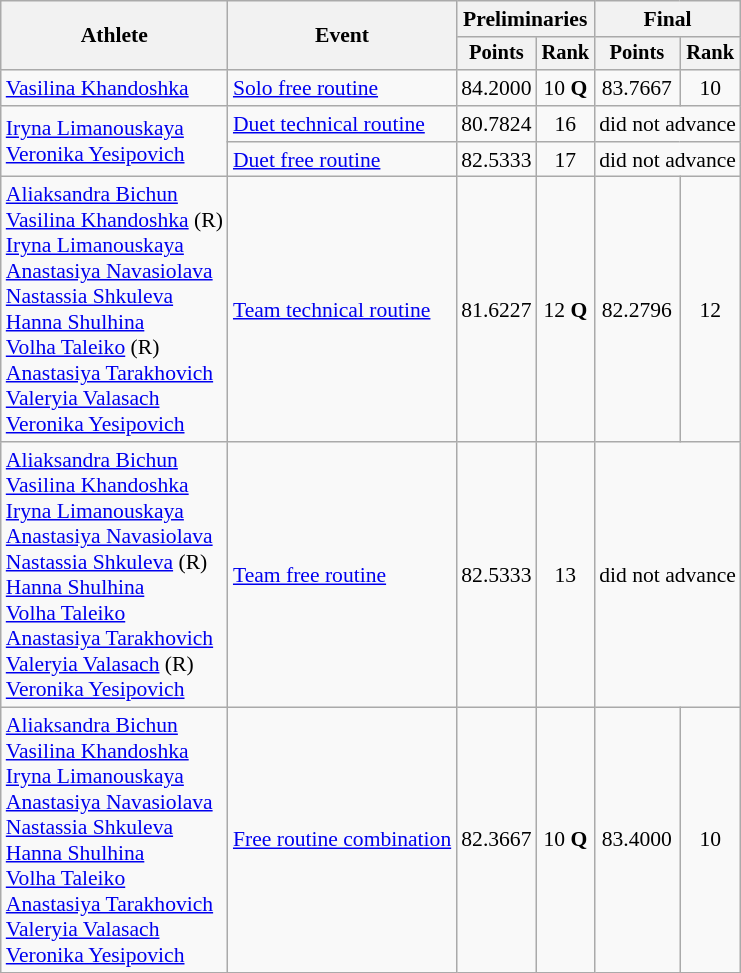<table class=wikitable style="font-size:90%">
<tr>
<th rowspan="2">Athlete</th>
<th rowspan="2">Event</th>
<th colspan="2">Preliminaries</th>
<th colspan="2">Final</th>
</tr>
<tr style="font-size:95%">
<th>Points</th>
<th>Rank</th>
<th>Points</th>
<th>Rank</th>
</tr>
<tr align=center>
<td align=left><a href='#'>Vasilina Khandoshka</a></td>
<td align=left><a href='#'>Solo free routine</a></td>
<td>84.2000</td>
<td>10 <strong>Q</strong></td>
<td>83.7667</td>
<td>10</td>
</tr>
<tr align=center>
<td align=left rowspan=2><a href='#'>Iryna Limanouskaya</a><br><a href='#'>Veronika Yesipovich</a></td>
<td align=left><a href='#'>Duet technical routine</a></td>
<td>80.7824</td>
<td>16</td>
<td colspan=2>did not advance</td>
</tr>
<tr align=center>
<td align=left><a href='#'>Duet free routine</a></td>
<td>82.5333</td>
<td>17</td>
<td colspan=2>did not advance</td>
</tr>
<tr align=center>
<td align=left><a href='#'>Aliaksandra Bichun</a><br><a href='#'>Vasilina Khandoshka</a> (R)<br><a href='#'>Iryna Limanouskaya</a><br><a href='#'>Anastasiya Navasiolava</a><br><a href='#'>Nastassia Shkuleva</a><br><a href='#'>Hanna Shulhina</a><br><a href='#'>Volha Taleiko</a> (R)<br><a href='#'>Anastasiya Tarakhovich</a><br><a href='#'>Valeryia Valasach</a><br><a href='#'>Veronika Yesipovich</a></td>
<td align=left><a href='#'>Team technical routine</a></td>
<td>81.6227</td>
<td>12 <strong>Q</strong></td>
<td>82.2796</td>
<td>12</td>
</tr>
<tr align=center>
<td align=left><a href='#'>Aliaksandra Bichun</a><br><a href='#'>Vasilina Khandoshka</a><br><a href='#'>Iryna Limanouskaya</a><br><a href='#'>Anastasiya Navasiolava</a><br><a href='#'>Nastassia Shkuleva</a> (R) <br><a href='#'>Hanna Shulhina</a><br><a href='#'>Volha Taleiko</a><br><a href='#'>Anastasiya Tarakhovich</a><br><a href='#'>Valeryia Valasach</a> (R)<br><a href='#'>Veronika Yesipovich</a></td>
<td align=left><a href='#'>Team free routine</a></td>
<td>82.5333</td>
<td>13</td>
<td colspan=2>did not advance</td>
</tr>
<tr align=center>
<td align=left><a href='#'>Aliaksandra Bichun</a><br><a href='#'>Vasilina Khandoshka</a><br><a href='#'>Iryna Limanouskaya</a><br><a href='#'>Anastasiya Navasiolava</a><br><a href='#'>Nastassia Shkuleva</a><br><a href='#'>Hanna Shulhina</a><br><a href='#'>Volha Taleiko</a><br><a href='#'>Anastasiya Tarakhovich</a><br><a href='#'>Valeryia Valasach</a><br><a href='#'>Veronika Yesipovich</a></td>
<td align=left><a href='#'>Free routine combination</a></td>
<td>82.3667</td>
<td>10 <strong>Q</strong></td>
<td>83.4000</td>
<td>10</td>
</tr>
</table>
